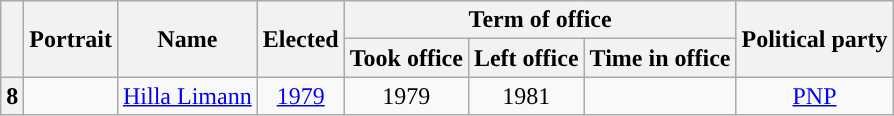<table class="wikitable" style="text-align:center">
<tr>
<th rowspan="2"></th>
<th rowspan="2">Portrait</th>
<th rowspan="2">Name<br></th>
<th rowspan="2">Elected</th>
<th colspan="3">Term of office</th>
<th rowspan="2">Political party</th>
</tr>
<tr>
<th>Took office</th>
<th>Left office</th>
<th>Time in office</th>
</tr>
<tr>
<th style="background:">8</th>
<td></td>
<td><a href='#'>Hilla Limann</a><br></td>
<td><a href='#'>1979</a></td>
<td> 1979</td>
<td> 1981<br></td>
<td></td>
<td><a href='#'>PNP</a></td>
</tr>
</table>
